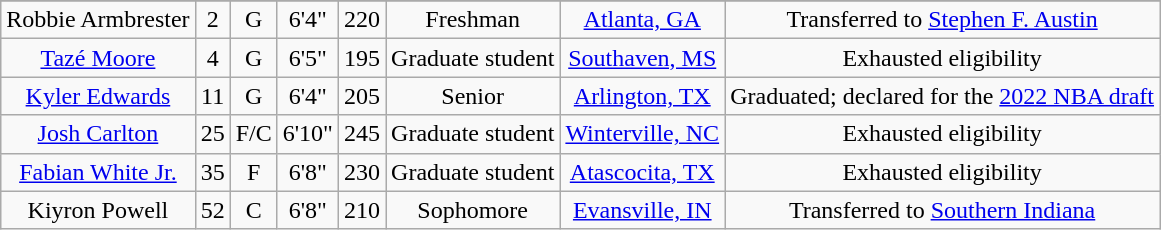<table class="wikitable sortable" style="text-align: center">
<tr align=center>
</tr>
<tr>
<td>Robbie Armbrester</td>
<td>2</td>
<td>G</td>
<td>6'4"</td>
<td>220</td>
<td>Freshman</td>
<td><a href='#'>Atlanta, GA</a></td>
<td>Transferred to <a href='#'>Stephen F. Austin</a></td>
</tr>
<tr>
<td><a href='#'>Tazé Moore</a></td>
<td>4</td>
<td>G</td>
<td>6'5"</td>
<td>195</td>
<td>Graduate student</td>
<td><a href='#'>Southaven, MS</a></td>
<td>Exhausted eligibility</td>
</tr>
<tr>
<td><a href='#'>Kyler Edwards</a></td>
<td>11</td>
<td>G</td>
<td>6'4"</td>
<td>205</td>
<td>Senior</td>
<td><a href='#'>Arlington, TX</a></td>
<td>Graduated; declared for the <a href='#'>2022 NBA draft</a></td>
</tr>
<tr>
<td><a href='#'>Josh Carlton</a></td>
<td>25</td>
<td>F/C</td>
<td>6'10"</td>
<td>245</td>
<td>Graduate student</td>
<td><a href='#'>Winterville, NC</a></td>
<td>Exhausted eligibility</td>
</tr>
<tr>
<td><a href='#'>Fabian White Jr.</a></td>
<td>35</td>
<td>F</td>
<td>6'8"</td>
<td>230</td>
<td>Graduate student</td>
<td><a href='#'>Atascocita, TX</a></td>
<td>Exhausted eligibility</td>
</tr>
<tr>
<td>Kiyron Powell</td>
<td>52</td>
<td>C</td>
<td>6'8"</td>
<td>210</td>
<td>Sophomore</td>
<td><a href='#'>Evansville, IN</a></td>
<td>Transferred to <a href='#'>Southern Indiana</a></td>
</tr>
</table>
